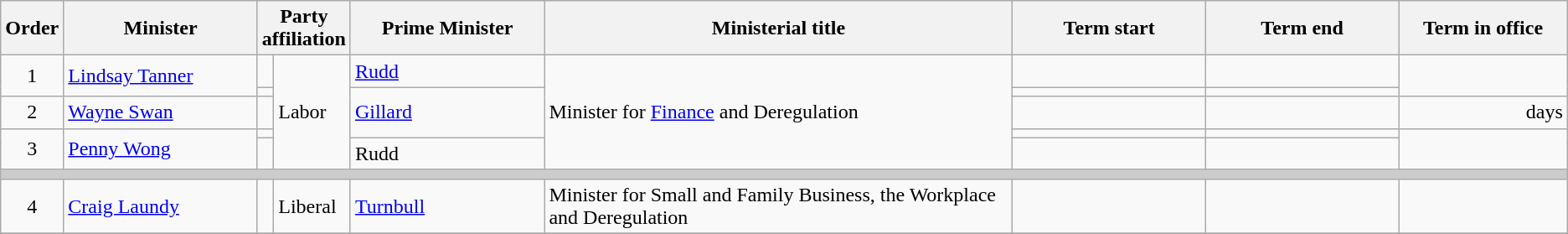<table class="wikitable">
<tr>
<th width=5>Order</th>
<th width=150>Minister</th>
<th width=75 colspan="2">Party affiliation</th>
<th width=150>Prime Minister</th>
<th width=375>Ministerial title</th>
<th width=150>Term start</th>
<th width=150>Term end</th>
<th width=130>Term in office</th>
</tr>
<tr>
<td rowspan=2 align=center>1</td>
<td rowspan="2"><a href='#'>Lindsay Tanner</a></td>
<td></td>
<td rowspan=5>Labor</td>
<td><a href='#'>Rudd</a></td>
<td rowspan=5>Minister for <a href='#'>Finance</a> and Deregulation</td>
<td align=center></td>
<td align=center></td>
<td rowspan=2 align=right></td>
</tr>
<tr>
<td></td>
<td rowspan="3"><a href='#'>Gillard</a></td>
<td align=center></td>
<td align=center></td>
</tr>
<tr>
<td align=center>2</td>
<td><a href='#'>Wayne Swan</a></td>
<td></td>
<td align=center></td>
<td align=center></td>
<td align=right> days</td>
</tr>
<tr>
<td rowspan=2 align=center>3</td>
<td rowspan=2><a href='#'>Penny Wong</a></td>
<td></td>
<td align=center></td>
<td align=center></td>
<td rowspan=2 align=right></td>
</tr>
<tr>
<td></td>
<td>Rudd</td>
<td align=center></td>
<td align=center></td>
</tr>
<tr>
<th colspan=9 style="background: #cccccc;"></th>
</tr>
<tr>
<td align=center>4</td>
<td><a href='#'>Craig Laundy</a></td>
<td> </td>
<td>Liberal</td>
<td><a href='#'>Turnbull</a></td>
<td>Minister for Small and Family Business, the Workplace and Deregulation</td>
<td align=center></td>
<td align=center></td>
<td align=right></td>
</tr>
<tr>
</tr>
</table>
